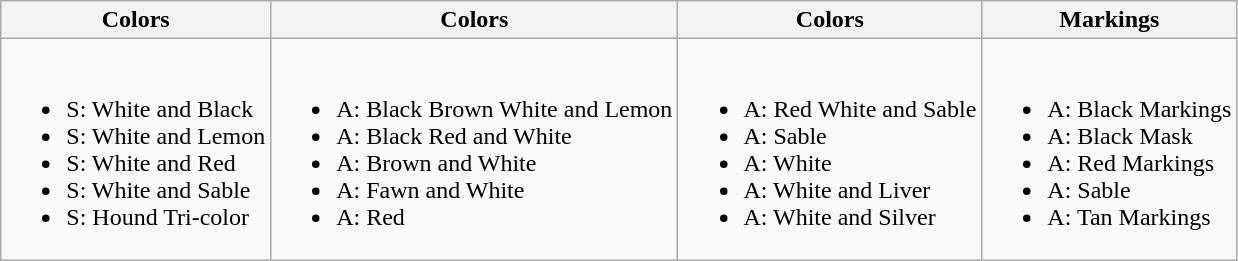<table class="wikitable">
<tr>
<th>Colors</th>
<th>Colors</th>
<th>Colors</th>
<th>Markings</th>
</tr>
<tr>
<td><br><ul><li>S: White and Black</li><li>S: White and Lemon</li><li>S: White and Red</li><li>S: White and Sable</li><li>S: Hound Tri-color</li></ul></td>
<td><br><ul><li>A: Black Brown White and Lemon</li><li>A: Black Red and White</li><li>A: Brown and White</li><li>A: Fawn and White</li><li>A: Red</li></ul></td>
<td><br><ul><li>A: Red White and Sable</li><li>A: Sable</li><li>A: White</li><li>A: White and Liver</li><li>A: White and Silver</li></ul></td>
<td><br><ul><li>A: Black Markings</li><li>A: Black Mask</li><li>A: Red Markings</li><li>A: Sable</li><li>A: Tan Markings</li></ul></td>
</tr>
</table>
